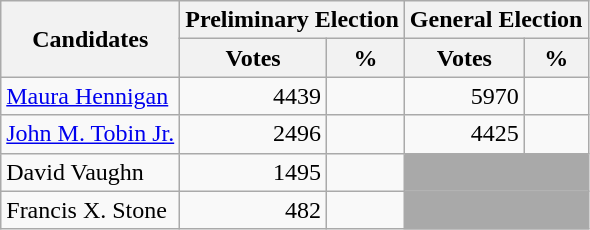<table class=wikitable>
<tr>
<th colspan=1 rowspan=2><strong>Candidates</strong></th>
<th colspan=2><strong>Preliminary Election</strong></th>
<th colspan=2><strong>General Election</strong></th>
</tr>
<tr>
<th>Votes</th>
<th>%</th>
<th>Votes</th>
<th>%</th>
</tr>
<tr>
<td><a href='#'>Maura Hennigan</a></td>
<td align="right">4439</td>
<td align="right"></td>
<td align="right">5970</td>
<td align="right"></td>
</tr>
<tr>
<td><a href='#'>John M. Tobin Jr.</a></td>
<td align="right">2496</td>
<td align="right"></td>
<td align="right">4425</td>
<td align="right"></td>
</tr>
<tr>
<td>David Vaughn</td>
<td align="right">1495</td>
<td align="right"></td>
<td colspan=2 bgcolor=darkgray> </td>
</tr>
<tr>
<td>Francis X. Stone</td>
<td align="right">482</td>
<td align="right"></td>
<td colspan=2 bgcolor=darkgray> </td>
</tr>
</table>
